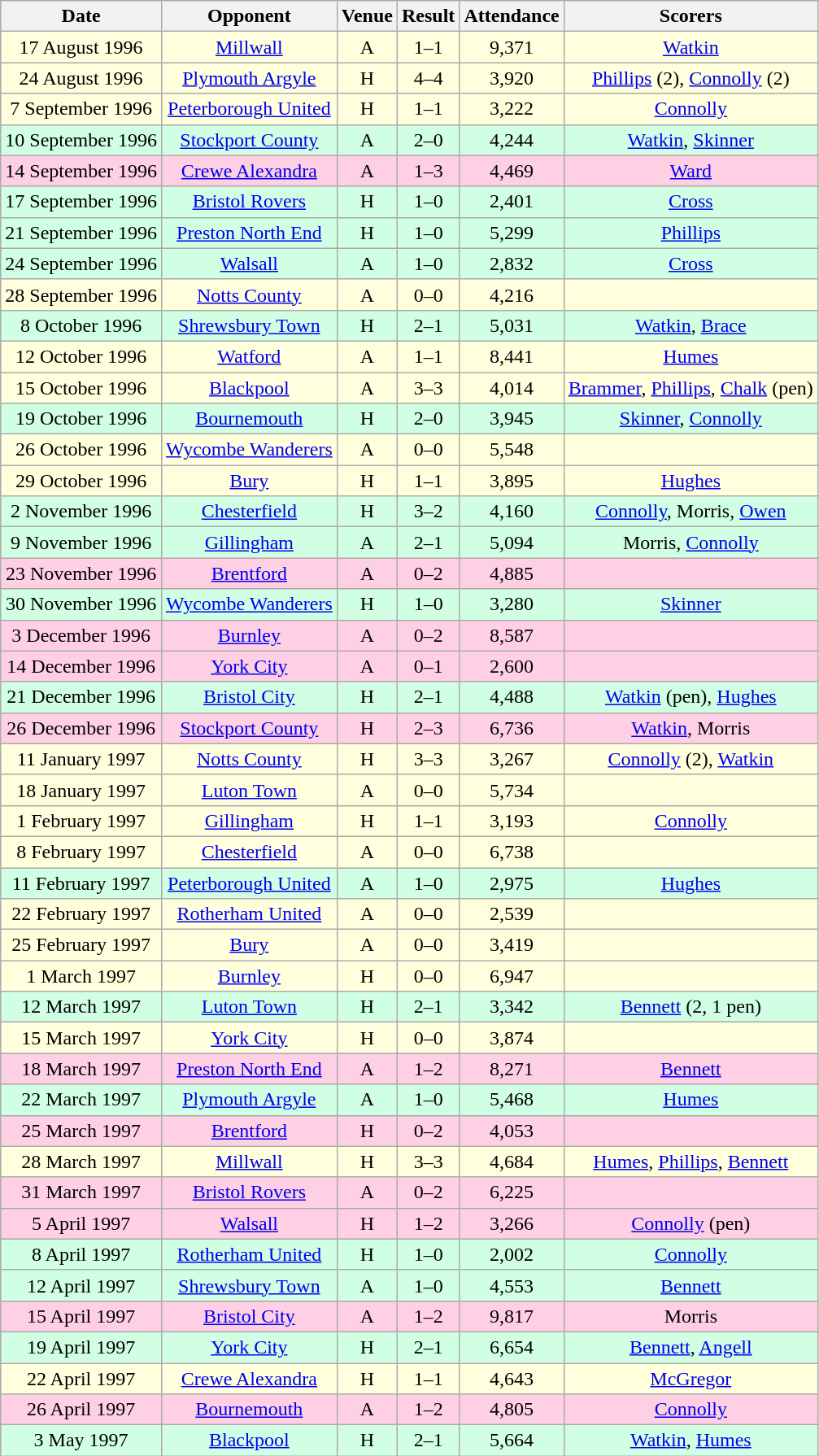<table class="wikitable sortable" style="font-size:100%; text-align:center">
<tr>
<th>Date</th>
<th>Opponent</th>
<th>Venue</th>
<th>Result</th>
<th>Attendance</th>
<th>Scorers</th>
</tr>
<tr style="background-color: #ffffdd;">
<td>17 August 1996</td>
<td><a href='#'>Millwall</a></td>
<td>A</td>
<td>1–1</td>
<td>9,371</td>
<td><a href='#'>Watkin</a></td>
</tr>
<tr style="background-color: #ffffdd;">
<td>24 August 1996</td>
<td><a href='#'>Plymouth Argyle</a></td>
<td>H</td>
<td>4–4</td>
<td>3,920</td>
<td><a href='#'>Phillips</a> (2), <a href='#'>Connolly</a> (2)</td>
</tr>
<tr style="background-color: #ffffdd;">
<td>7 September 1996</td>
<td><a href='#'>Peterborough United</a></td>
<td>H</td>
<td>1–1</td>
<td>3,222</td>
<td><a href='#'>Connolly</a></td>
</tr>
<tr style="background-color: #d0ffe3;">
<td>10 September 1996</td>
<td><a href='#'>Stockport County</a></td>
<td>A</td>
<td>2–0</td>
<td>4,244</td>
<td><a href='#'>Watkin</a>, <a href='#'>Skinner</a></td>
</tr>
<tr style="background-color: #ffd0e3;">
<td>14 September 1996</td>
<td><a href='#'>Crewe Alexandra</a></td>
<td>A</td>
<td>1–3</td>
<td>4,469</td>
<td><a href='#'>Ward</a></td>
</tr>
<tr style="background-color: #d0ffe3;">
<td>17 September 1996</td>
<td><a href='#'>Bristol Rovers</a></td>
<td>H</td>
<td>1–0</td>
<td>2,401</td>
<td><a href='#'>Cross</a></td>
</tr>
<tr style="background-color: #d0ffe3;">
<td>21 September 1996</td>
<td><a href='#'>Preston North End</a></td>
<td>H</td>
<td>1–0</td>
<td>5,299</td>
<td><a href='#'>Phillips</a></td>
</tr>
<tr style="background-color: #d0ffe3;">
<td>24 September 1996</td>
<td><a href='#'>Walsall</a></td>
<td>A</td>
<td>1–0</td>
<td>2,832</td>
<td><a href='#'>Cross</a></td>
</tr>
<tr style="background-color: #ffffdd;">
<td>28 September 1996</td>
<td><a href='#'>Notts County</a></td>
<td>A</td>
<td>0–0</td>
<td>4,216</td>
<td></td>
</tr>
<tr style="background-color: #d0ffe3;">
<td>8 October 1996</td>
<td><a href='#'>Shrewsbury Town</a></td>
<td>H</td>
<td>2–1</td>
<td>5,031</td>
<td><a href='#'>Watkin</a>, <a href='#'>Brace</a></td>
</tr>
<tr style="background-color: #ffffdd;">
<td>12 October 1996</td>
<td><a href='#'>Watford</a></td>
<td>A</td>
<td>1–1</td>
<td>8,441</td>
<td><a href='#'>Humes</a></td>
</tr>
<tr style="background-color: #ffffdd;">
<td>15 October 1996</td>
<td><a href='#'>Blackpool</a></td>
<td>A</td>
<td>3–3</td>
<td>4,014</td>
<td><a href='#'>Brammer</a>, <a href='#'>Phillips</a>, <a href='#'>Chalk</a> (pen)</td>
</tr>
<tr style="background-color: #d0ffe3;">
<td>19 October 1996</td>
<td><a href='#'>Bournemouth</a></td>
<td>H</td>
<td>2–0</td>
<td>3,945</td>
<td><a href='#'>Skinner</a>, <a href='#'>Connolly</a></td>
</tr>
<tr style="background-color: #ffffdd;">
<td>26 October 1996</td>
<td><a href='#'>Wycombe Wanderers</a></td>
<td>A</td>
<td>0–0</td>
<td>5,548</td>
<td></td>
</tr>
<tr style="background-color: #ffffdd;">
<td>29 October 1996</td>
<td><a href='#'>Bury</a></td>
<td>H</td>
<td>1–1</td>
<td>3,895</td>
<td><a href='#'>Hughes</a></td>
</tr>
<tr style="background-color: #d0ffe3;">
<td>2 November 1996</td>
<td><a href='#'>Chesterfield</a></td>
<td>H</td>
<td>3–2</td>
<td>4,160</td>
<td><a href='#'>Connolly</a>, Morris, <a href='#'>Owen</a></td>
</tr>
<tr style="background-color: #d0ffe3;">
<td>9 November 1996</td>
<td><a href='#'>Gillingham</a></td>
<td>A</td>
<td>2–1</td>
<td>5,094</td>
<td>Morris, <a href='#'>Connolly</a></td>
</tr>
<tr style="background-color: #ffd0e3;">
<td>23 November 1996</td>
<td><a href='#'>Brentford</a></td>
<td>A</td>
<td>0–2</td>
<td>4,885</td>
<td></td>
</tr>
<tr style="background-color: #d0ffe3;">
<td>30 November 1996</td>
<td><a href='#'>Wycombe Wanderers</a></td>
<td>H</td>
<td>1–0</td>
<td>3,280</td>
<td><a href='#'>Skinner</a></td>
</tr>
<tr style="background-color: #ffd0e3;">
<td>3 December 1996</td>
<td><a href='#'>Burnley</a></td>
<td>A</td>
<td>0–2</td>
<td>8,587</td>
<td></td>
</tr>
<tr style="background-color: #ffd0e3;">
<td>14 December 1996</td>
<td><a href='#'>York City</a></td>
<td>A</td>
<td>0–1</td>
<td>2,600</td>
<td></td>
</tr>
<tr style="background-color: #d0ffe3;">
<td>21 December 1996</td>
<td><a href='#'>Bristol City</a></td>
<td>H</td>
<td>2–1</td>
<td>4,488</td>
<td><a href='#'>Watkin</a> (pen), <a href='#'>Hughes</a></td>
</tr>
<tr style="background-color: #ffd0e3;">
<td>26 December 1996</td>
<td><a href='#'>Stockport County</a></td>
<td>H</td>
<td>2–3</td>
<td>6,736</td>
<td><a href='#'>Watkin</a>, Morris</td>
</tr>
<tr style="background-color: #ffffdd;">
<td>11 January 1997</td>
<td><a href='#'>Notts County</a></td>
<td>H</td>
<td>3–3</td>
<td>3,267</td>
<td><a href='#'>Connolly</a> (2), <a href='#'>Watkin</a></td>
</tr>
<tr style="background-color: #ffffdd;">
<td>18 January 1997</td>
<td><a href='#'>Luton Town</a></td>
<td>A</td>
<td>0–0</td>
<td>5,734</td>
<td></td>
</tr>
<tr style="background-color: #ffffdd;">
<td>1 February 1997</td>
<td><a href='#'>Gillingham</a></td>
<td>H</td>
<td>1–1</td>
<td>3,193</td>
<td><a href='#'>Connolly</a></td>
</tr>
<tr style="background-color: #ffffdd;">
<td>8 February 1997</td>
<td><a href='#'>Chesterfield</a></td>
<td>A</td>
<td>0–0</td>
<td>6,738</td>
<td></td>
</tr>
<tr style="background-color: #d0ffe3;">
<td>11 February 1997</td>
<td><a href='#'>Peterborough United</a></td>
<td>A</td>
<td>1–0</td>
<td>2,975</td>
<td><a href='#'>Hughes</a></td>
</tr>
<tr style="background-color: #ffffdd;">
<td>22 February 1997</td>
<td><a href='#'>Rotherham United</a></td>
<td>A</td>
<td>0–0</td>
<td>2,539</td>
<td></td>
</tr>
<tr style="background-color: #ffffdd;">
<td>25 February 1997</td>
<td><a href='#'>Bury</a></td>
<td>A</td>
<td>0–0</td>
<td>3,419</td>
<td></td>
</tr>
<tr style="background-color: #ffffdd;">
<td>1 March 1997</td>
<td><a href='#'>Burnley</a></td>
<td>H</td>
<td>0–0</td>
<td>6,947</td>
<td></td>
</tr>
<tr style="background-color: #d0ffe3;">
<td>12 March 1997</td>
<td><a href='#'>Luton Town</a></td>
<td>H</td>
<td>2–1</td>
<td>3,342</td>
<td><a href='#'>Bennett</a> (2, 1 pen)</td>
</tr>
<tr style="background-color: #ffffdd;">
<td>15 March 1997</td>
<td><a href='#'>York City</a></td>
<td>H</td>
<td>0–0</td>
<td>3,874</td>
<td></td>
</tr>
<tr style="background-color: #ffd0e3;">
<td>18 March 1997</td>
<td><a href='#'>Preston North End</a></td>
<td>A</td>
<td>1–2</td>
<td>8,271</td>
<td><a href='#'>Bennett</a></td>
</tr>
<tr style="background-color: #d0ffe3;">
<td>22 March 1997</td>
<td><a href='#'>Plymouth Argyle</a></td>
<td>A</td>
<td>1–0</td>
<td>5,468</td>
<td><a href='#'>Humes</a></td>
</tr>
<tr style="background-color: #ffd0e3;">
<td>25 March 1997</td>
<td><a href='#'>Brentford</a></td>
<td>H</td>
<td>0–2</td>
<td>4,053</td>
<td></td>
</tr>
<tr style="background-color: #ffffdd;">
<td>28 March 1997</td>
<td><a href='#'>Millwall</a></td>
<td>H</td>
<td>3–3</td>
<td>4,684</td>
<td><a href='#'>Humes</a>, <a href='#'>Phillips</a>, <a href='#'>Bennett</a></td>
</tr>
<tr style="background-color: #ffd0e3;">
<td>31 March 1997</td>
<td><a href='#'>Bristol Rovers</a></td>
<td>A</td>
<td>0–2</td>
<td>6,225</td>
<td></td>
</tr>
<tr style="background-color: #ffd0e3;">
<td>5 April 1997</td>
<td><a href='#'>Walsall</a></td>
<td>H</td>
<td>1–2</td>
<td>3,266</td>
<td><a href='#'>Connolly</a> (pen)</td>
</tr>
<tr style="background-color: #d0ffe3;">
<td>8 April 1997</td>
<td><a href='#'>Rotherham United</a></td>
<td>H</td>
<td>1–0</td>
<td>2,002</td>
<td><a href='#'>Connolly</a></td>
</tr>
<tr style="background-color: #d0ffe3;">
<td>12 April 1997</td>
<td><a href='#'>Shrewsbury Town</a></td>
<td>A</td>
<td>1–0</td>
<td>4,553</td>
<td><a href='#'>Bennett</a></td>
</tr>
<tr style="background-color: #ffd0e3;">
<td>15 April 1997</td>
<td><a href='#'>Bristol City</a></td>
<td>A</td>
<td>1–2</td>
<td>9,817</td>
<td>Morris</td>
</tr>
<tr style="background-color: #d0ffe3;">
<td>19 April 1997</td>
<td><a href='#'>York City</a></td>
<td>H</td>
<td>2–1</td>
<td>6,654</td>
<td><a href='#'>Bennett</a>, <a href='#'>Angell</a></td>
</tr>
<tr style="background-color: #ffffdd;">
<td>22 April 1997</td>
<td><a href='#'>Crewe Alexandra</a></td>
<td>H</td>
<td>1–1</td>
<td>4,643</td>
<td><a href='#'>McGregor</a></td>
</tr>
<tr style="background-color: #ffd0e3;">
<td>26 April 1997</td>
<td><a href='#'>Bournemouth</a></td>
<td>A</td>
<td>1–2</td>
<td>4,805</td>
<td><a href='#'>Connolly</a></td>
</tr>
<tr style="background-color: #d0ffe3;">
<td>3 May 1997</td>
<td><a href='#'>Blackpool</a></td>
<td>H</td>
<td>2–1</td>
<td>5,664</td>
<td><a href='#'>Watkin</a>, <a href='#'>Humes</a></td>
</tr>
</table>
